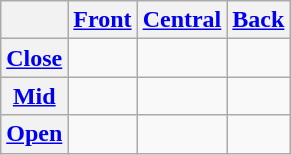<table class="wikitable" style=text-align:center>
<tr>
<th></th>
<th><a href='#'>Front</a></th>
<th><a href='#'>Central</a></th>
<th><a href='#'>Back</a></th>
</tr>
<tr align="center">
<th><a href='#'>Close</a></th>
<td></td>
<td></td>
<td></td>
</tr>
<tr align="center">
<th><a href='#'>Mid</a></th>
<td></td>
<td></td>
<td></td>
</tr>
<tr align="center">
<th><a href='#'>Open</a></th>
<td></td>
<td></td>
<td></td>
</tr>
</table>
